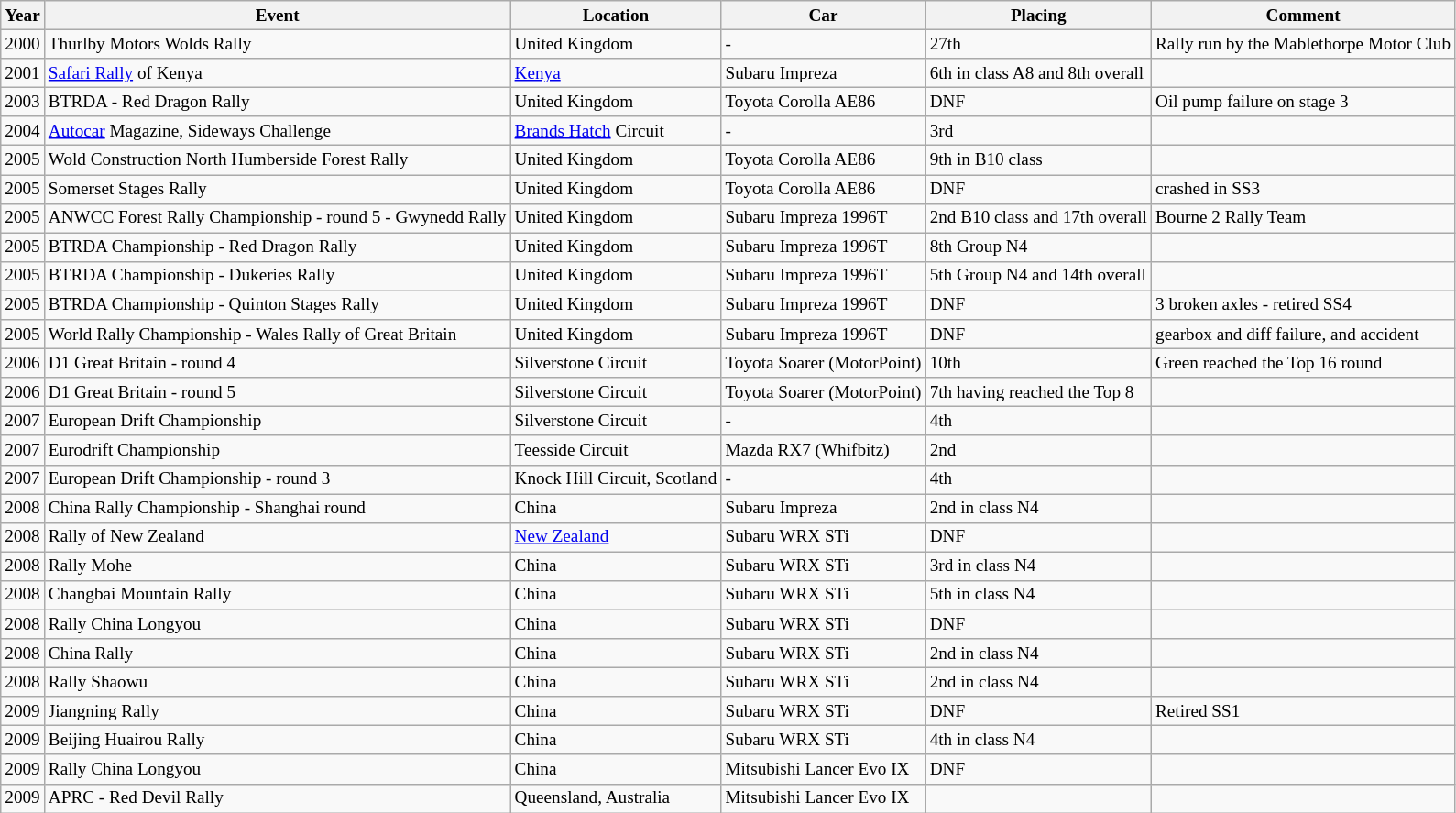<table class="wikitable sortable" style="font-size:80%;">
<tr>
<th>Year</th>
<th>Event</th>
<th>Location</th>
<th>Car</th>
<th>Placing</th>
<th>Comment</th>
</tr>
<tr>
<td>2000</td>
<td>Thurlby Motors Wolds Rally</td>
<td>United Kingdom</td>
<td>-</td>
<td>27th</td>
<td>Rally run by the Mablethorpe Motor Club</td>
</tr>
<tr>
<td>2001</td>
<td><a href='#'>Safari Rally</a> of Kenya</td>
<td><a href='#'>Kenya</a></td>
<td>Subaru Impreza</td>
<td>6th in class A8 and 8th overall</td>
<td></td>
</tr>
<tr>
<td>2003</td>
<td>BTRDA - Red Dragon Rally</td>
<td>United Kingdom</td>
<td>Toyota Corolla AE86</td>
<td>DNF</td>
<td>Oil pump failure on stage 3</td>
</tr>
<tr>
<td>2004</td>
<td><a href='#'>Autocar</a> Magazine, Sideways Challenge</td>
<td><a href='#'>Brands Hatch</a> Circuit</td>
<td>-</td>
<td>3rd</td>
<td></td>
</tr>
<tr>
<td>2005</td>
<td>Wold Construction North Humberside Forest Rally</td>
<td>United Kingdom</td>
<td>Toyota Corolla AE86</td>
<td>9th in B10 class</td>
<td></td>
</tr>
<tr>
<td>2005</td>
<td>Somerset Stages Rally</td>
<td>United Kingdom</td>
<td>Toyota Corolla AE86</td>
<td>DNF</td>
<td>crashed in SS3</td>
</tr>
<tr>
<td>2005</td>
<td>ANWCC Forest Rally Championship - round 5 - Gwynedd Rally</td>
<td>United Kingdom</td>
<td>Subaru Impreza 1996T</td>
<td>2nd B10 class and 17th overall</td>
<td>Bourne 2 Rally Team</td>
</tr>
<tr>
<td>2005</td>
<td>BTRDA Championship - Red Dragon Rally</td>
<td>United Kingdom</td>
<td>Subaru Impreza 1996T</td>
<td>8th Group N4</td>
<td></td>
</tr>
<tr>
<td>2005</td>
<td>BTRDA Championship - Dukeries Rally</td>
<td>United Kingdom</td>
<td>Subaru Impreza 1996T</td>
<td>5th Group N4 and 14th overall</td>
<td></td>
</tr>
<tr>
<td>2005</td>
<td>BTRDA Championship - Quinton Stages Rally</td>
<td>United Kingdom</td>
<td>Subaru Impreza 1996T</td>
<td>DNF</td>
<td>3 broken axles - retired SS4</td>
</tr>
<tr>
<td>2005</td>
<td>World Rally Championship - Wales Rally of Great Britain</td>
<td>United Kingdom</td>
<td>Subaru Impreza 1996T</td>
<td>DNF</td>
<td>gearbox and diff failure, and accident</td>
</tr>
<tr>
<td>2006</td>
<td>D1 Great Britain - round 4</td>
<td>Silverstone Circuit</td>
<td>Toyota Soarer (MotorPoint)</td>
<td>10th</td>
<td>Green reached the Top 16 round</td>
</tr>
<tr>
<td>2006</td>
<td>D1 Great Britain - round 5</td>
<td>Silverstone Circuit</td>
<td>Toyota Soarer (MotorPoint)</td>
<td>7th having reached the Top 8</td>
<td></td>
</tr>
<tr>
<td>2007</td>
<td>European Drift Championship</td>
<td>Silverstone Circuit</td>
<td>-</td>
<td>4th</td>
<td></td>
</tr>
<tr>
<td>2007</td>
<td>Eurodrift Championship</td>
<td>Teesside Circuit</td>
<td>Mazda RX7 (Whifbitz)</td>
<td>2nd</td>
<td></td>
</tr>
<tr>
<td>2007</td>
<td>European Drift Championship - round 3</td>
<td>Knock Hill Circuit, Scotland</td>
<td>-</td>
<td>4th</td>
<td></td>
</tr>
<tr>
<td>2008</td>
<td>China Rally Championship - Shanghai round</td>
<td>China</td>
<td>Subaru Impreza</td>
<td>2nd in class N4</td>
<td></td>
</tr>
<tr>
<td>2008</td>
<td>Rally of New Zealand</td>
<td><a href='#'>New Zealand</a></td>
<td>Subaru WRX STi</td>
<td>DNF</td>
<td></td>
</tr>
<tr>
<td>2008</td>
<td>Rally Mohe</td>
<td>China</td>
<td>Subaru WRX STi</td>
<td>3rd in class N4</td>
<td></td>
</tr>
<tr>
<td>2008</td>
<td>Changbai Mountain Rally</td>
<td>China</td>
<td>Subaru WRX STi</td>
<td>5th in class N4</td>
<td></td>
</tr>
<tr>
<td>2008</td>
<td>Rally China Longyou</td>
<td>China</td>
<td>Subaru WRX STi</td>
<td>DNF</td>
<td></td>
</tr>
<tr>
<td>2008</td>
<td>China Rally</td>
<td>China</td>
<td>Subaru WRX STi</td>
<td>2nd in class N4</td>
<td></td>
</tr>
<tr>
<td>2008</td>
<td>Rally Shaowu</td>
<td>China</td>
<td>Subaru WRX STi</td>
<td>2nd in class N4</td>
<td></td>
</tr>
<tr>
<td>2009</td>
<td>Jiangning Rally</td>
<td>China</td>
<td>Subaru WRX STi</td>
<td>DNF</td>
<td>Retired SS1</td>
</tr>
<tr>
<td>2009</td>
<td>Beijing Huairou Rally</td>
<td>China</td>
<td>Subaru WRX STi</td>
<td>4th in class N4</td>
<td></td>
</tr>
<tr>
<td>2009</td>
<td>Rally China Longyou</td>
<td>China</td>
<td>Mitsubishi Lancer Evo IX</td>
<td>DNF</td>
<td></td>
</tr>
<tr>
<td>2009</td>
<td>APRC - Red Devil Rally</td>
<td>Queensland, Australia</td>
<td>Mitsubishi Lancer Evo IX</td>
<td></td>
<td></td>
</tr>
</table>
